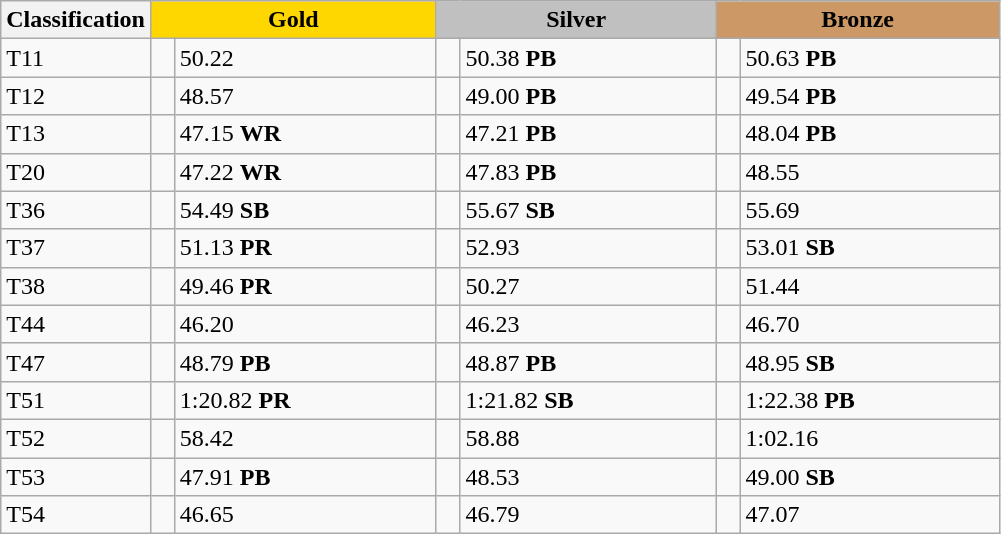<table class=wikitable style="font-size:100%">
<tr>
<th rowspan="1" width="15%">Classification</th>
<th colspan="2" style="background:gold;">Gold</th>
<th colspan="2" style="background:silver;">Silver</th>
<th colspan="2" style="background:#CC9966;">Bronze</th>
</tr>
<tr>
<td>T11 <br></td>
<td></td>
<td>50.22</td>
<td></td>
<td>50.38 <strong>PB</strong></td>
<td></td>
<td>50.63 <strong>PB</strong></td>
</tr>
<tr>
<td>T12 <br></td>
<td></td>
<td>48.57</td>
<td></td>
<td>49.00 <strong>PB</strong></td>
<td></td>
<td>49.54 <strong>PB</strong></td>
</tr>
<tr>
<td>T13 <br></td>
<td></td>
<td>47.15 <strong>WR</strong></td>
<td></td>
<td>47.21 <strong>PB</strong></td>
<td></td>
<td>48.04 <strong>PB</strong></td>
</tr>
<tr>
<td>T20 <br></td>
<td></td>
<td>47.22 <strong>WR</strong></td>
<td></td>
<td>47.83 <strong>PB</strong></td>
<td></td>
<td>48.55</td>
</tr>
<tr>
<td>T36 <br></td>
<td></td>
<td>54.49 <strong>SB</strong></td>
<td></td>
<td>55.67 <strong>SB</strong></td>
<td></td>
<td>55.69</td>
</tr>
<tr>
<td>T37 <br></td>
<td></td>
<td>51.13 <strong>PR</strong></td>
<td></td>
<td>52.93</td>
<td></td>
<td>53.01 <strong>SB</strong></td>
</tr>
<tr>
<td>T38 <br></td>
<td></td>
<td>49.46 <strong>PR</strong></td>
<td></td>
<td>50.27</td>
<td></td>
<td>51.44</td>
</tr>
<tr>
<td>T44 <br></td>
<td></td>
<td>46.20</td>
<td></td>
<td>46.23</td>
<td></td>
<td>46.70</td>
</tr>
<tr>
<td>T47 <br></td>
<td></td>
<td>48.79 <strong>PB</strong></td>
<td></td>
<td>48.87 <strong>PB</strong></td>
<td></td>
<td>48.95 <strong>SB</strong></td>
</tr>
<tr>
<td>T51 <br></td>
<td></td>
<td>1:20.82 <strong>PR</strong></td>
<td></td>
<td>1:21.82 <strong>SB</strong></td>
<td></td>
<td>1:22.38 <strong>PB</strong></td>
</tr>
<tr>
<td>T52 <br></td>
<td></td>
<td>58.42</td>
<td></td>
<td>58.88</td>
<td></td>
<td>1:02.16</td>
</tr>
<tr>
<td>T53<br></td>
<td></td>
<td>47.91 <strong>PB</strong></td>
<td></td>
<td>48.53</td>
<td></td>
<td>49.00 <strong>SB</strong></td>
</tr>
<tr>
<td>T54 <br></td>
<td></td>
<td>46.65</td>
<td></td>
<td>46.79</td>
<td></td>
<td>47.07</td>
</tr>
</table>
